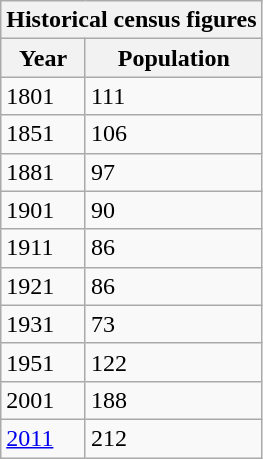<table class="wikitable">
<tr>
<th colspan="5">Historical census figures</th>
</tr>
<tr>
<th>Year</th>
<th>Population</th>
</tr>
<tr>
<td>1801</td>
<td>111</td>
</tr>
<tr>
<td>1851</td>
<td>106</td>
</tr>
<tr>
<td>1881</td>
<td>97</td>
</tr>
<tr>
<td>1901</td>
<td>90</td>
</tr>
<tr>
<td>1911</td>
<td>86</td>
</tr>
<tr>
<td>1921</td>
<td>86</td>
</tr>
<tr>
<td>1931</td>
<td>73</td>
</tr>
<tr>
<td>1951</td>
<td>122</td>
</tr>
<tr>
<td>2001</td>
<td>188</td>
</tr>
<tr>
<td><a href='#'>2011</a></td>
<td>212</td>
</tr>
</table>
